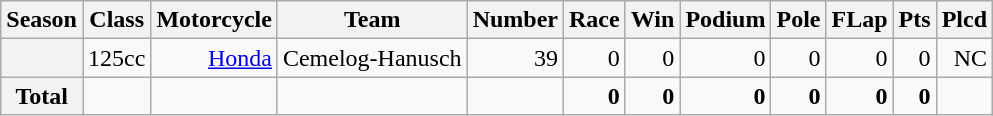<table class="wikitable">
<tr>
<th>Season</th>
<th>Class</th>
<th>Motorcycle</th>
<th>Team</th>
<th>Number</th>
<th>Race</th>
<th>Win</th>
<th>Podium</th>
<th>Pole</th>
<th>FLap</th>
<th>Pts</th>
<th>Plcd</th>
</tr>
<tr align="right">
<th></th>
<td>125cc</td>
<td><a href='#'>Honda</a></td>
<td>Cemelog-Hanusch</td>
<td>39</td>
<td>0</td>
<td>0</td>
<td>0</td>
<td>0</td>
<td>0</td>
<td>0</td>
<td>NC</td>
</tr>
<tr align="right">
<th>Total</th>
<td></td>
<td></td>
<td></td>
<td></td>
<td><strong>0</strong></td>
<td><strong>0</strong></td>
<td><strong>0</strong></td>
<td><strong>0</strong></td>
<td><strong>0</strong></td>
<td><strong>0</strong></td>
<td></td>
</tr>
</table>
